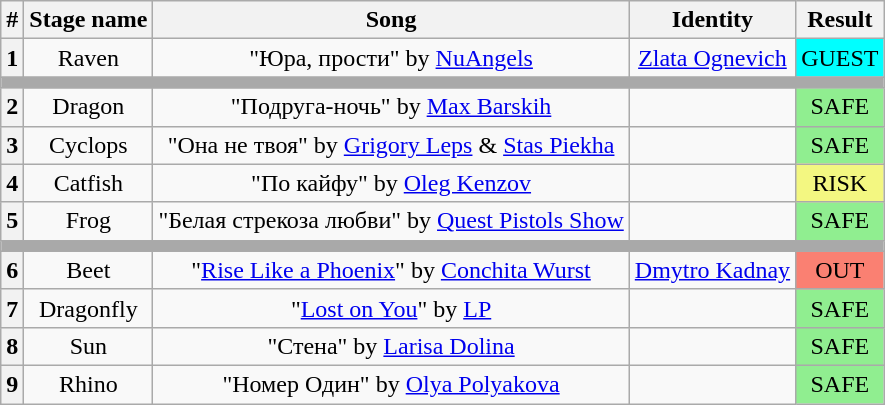<table class="wikitable plainrowheaders" style="text-align: center">
<tr>
<th>#</th>
<th>Stage name</th>
<th>Song</th>
<th>Identity</th>
<th>Result</th>
</tr>
<tr>
<th>1</th>
<td>Raven</td>
<td>"Юра, прости" by <a href='#'>NuAngels</a></td>
<td><a href='#'>Zlata Ognevich</a></td>
<td bgcolor=#00ffff>GUEST</td>
</tr>
<tr>
<td colspan="5" style="background:darkgray"></td>
</tr>
<tr>
<th>2</th>
<td>Dragon</td>
<td>"Подруга-ночь" by <a href='#'>Max Barskih</a></td>
<td></td>
<td bgcolor=lightgreen>SAFE</td>
</tr>
<tr>
<th>3</th>
<td>Cyclops</td>
<td>"Она не твоя" by <a href='#'>Grigory Leps</a> & <a href='#'>Stas Piekha</a></td>
<td></td>
<td bgcolor=lightgreen>SAFE</td>
</tr>
<tr>
<th>4</th>
<td>Catfish</td>
<td>"По кайфу" by <a href='#'>Oleg Kenzov</a></td>
<td></td>
<td bgcolor="#F3F781">RISK</td>
</tr>
<tr>
<th>5</th>
<td>Frog</td>
<td>"Белая стрекоза любви" by <a href='#'>Quest Pistols Show</a></td>
<td></td>
<td bgcolor=lightgreen>SAFE</td>
</tr>
<tr>
<td colspan="5" style="background:darkgray"></td>
</tr>
<tr>
<th>6</th>
<td>Beet</td>
<td>"<a href='#'>Rise Like a Phoenix</a>" by <a href='#'>Conchita Wurst</a></td>
<td><a href='#'>Dmytro Kadnay</a></td>
<td bgcolor=salmon>OUT</td>
</tr>
<tr>
<th>7</th>
<td>Dragonfly</td>
<td>"<a href='#'>Lost on You</a>" by <a href='#'>LP</a></td>
<td></td>
<td bgcolor=lightgreen>SAFE</td>
</tr>
<tr>
<th>8</th>
<td>Sun</td>
<td>"Стена" by <a href='#'>Larisa Dolina</a></td>
<td></td>
<td bgcolor=lightgreen>SAFE</td>
</tr>
<tr>
<th>9</th>
<td>Rhino</td>
<td>"Номер Один" by <a href='#'>Olya Polyakova</a></td>
<td></td>
<td bgcolor=lightgreen>SAFE</td>
</tr>
</table>
